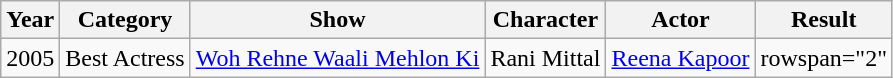<table class="wikitable sortable">
<tr>
<th>Year</th>
<th>Category</th>
<th>Show</th>
<th>Character</th>
<th>Actor</th>
<th>Result</th>
</tr>
<tr>
<td rowspan="2">2005</td>
<td>Best Actress</td>
<td rowspan=2><a href='#'>Woh Rehne Waali Mehlon Ki</a></td>
<td rowspan=2>Rani Mittal</td>
<td rowspan2><a href='#'>Reena Kapoor</a></td>
<td>rowspan="2" </td>
</tr>
</table>
